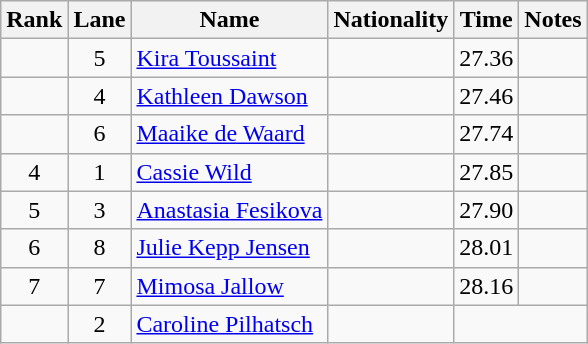<table class="wikitable sortable" style="text-align:center">
<tr>
<th>Rank</th>
<th>Lane</th>
<th>Name</th>
<th>Nationality</th>
<th>Time</th>
<th>Notes</th>
</tr>
<tr>
<td></td>
<td>5</td>
<td align=left><a href='#'>Kira Toussaint</a></td>
<td align=left></td>
<td>27.36</td>
<td></td>
</tr>
<tr>
<td></td>
<td>4</td>
<td align=left><a href='#'>Kathleen Dawson</a></td>
<td align=left></td>
<td>27.46</td>
<td></td>
</tr>
<tr>
<td></td>
<td>6</td>
<td align=left><a href='#'>Maaike de Waard</a></td>
<td align=left></td>
<td>27.74</td>
<td></td>
</tr>
<tr>
<td>4</td>
<td>1</td>
<td align=left><a href='#'>Cassie Wild</a></td>
<td align=left></td>
<td>27.85</td>
<td></td>
</tr>
<tr>
<td>5</td>
<td>3</td>
<td align=left><a href='#'>Anastasia Fesikova</a></td>
<td align=left></td>
<td>27.90</td>
<td></td>
</tr>
<tr>
<td>6</td>
<td>8</td>
<td align=left><a href='#'>Julie Kepp Jensen</a></td>
<td align=left></td>
<td>28.01</td>
<td></td>
</tr>
<tr>
<td>7</td>
<td>7</td>
<td align=left><a href='#'>Mimosa Jallow</a></td>
<td align=left></td>
<td>28.16</td>
<td></td>
</tr>
<tr>
<td></td>
<td>2</td>
<td align=left><a href='#'>Caroline Pilhatsch</a></td>
<td align=left></td>
<td colspan=2></td>
</tr>
</table>
